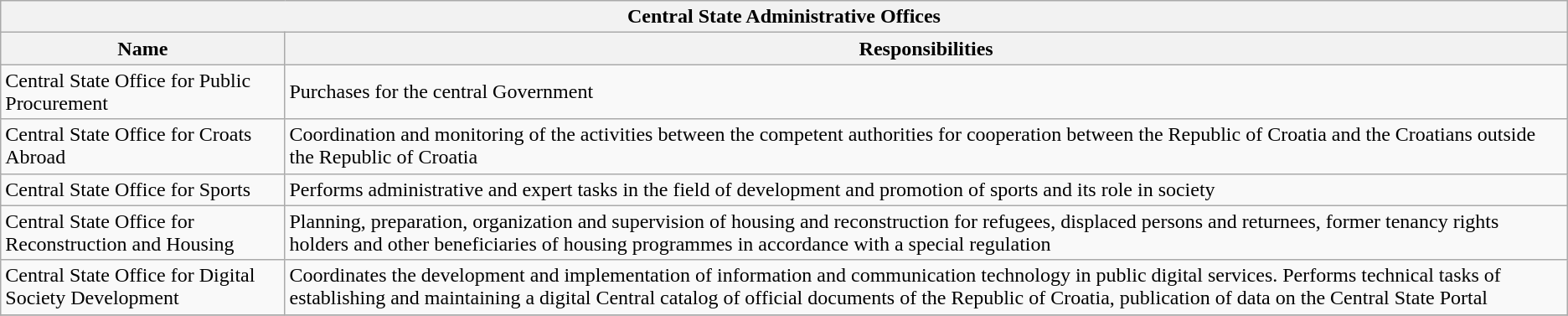<table class="wikitable collapsible collapsed">
<tr>
<th colspan=2>Central State Administrative Offices</th>
</tr>
<tr>
<th>Name</th>
<th>Responsibilities</th>
</tr>
<tr>
<td>Central State Office for Public Procurement</td>
<td>Purchases for the central Government</td>
</tr>
<tr>
<td>Central State Office for Croats Abroad</td>
<td>Coordination and monitoring of the activities between the competent authorities for cooperation between the Republic of Croatia and the Croatians outside the Republic of Croatia</td>
</tr>
<tr>
<td>Central State Office for Sports</td>
<td>Performs administrative and expert tasks in the field of development and promotion of sports and its role in society</td>
</tr>
<tr>
<td>Central State Office for Reconstruction and Housing</td>
<td>Planning, preparation, organization and supervision of housing and reconstruction for refugees, displaced persons and returnees, former tenancy rights holders and other beneficiaries of housing programmes in accordance with a special regulation</td>
</tr>
<tr>
<td>Central State Office for Digital Society Development</td>
<td>Coordinates the development and implementation of information and communication technology in public digital services. Performs technical tasks of establishing and maintaining a digital Central catalog of official documents of the Republic of Croatia, publication of data on the Central State Portal</td>
</tr>
<tr>
</tr>
</table>
